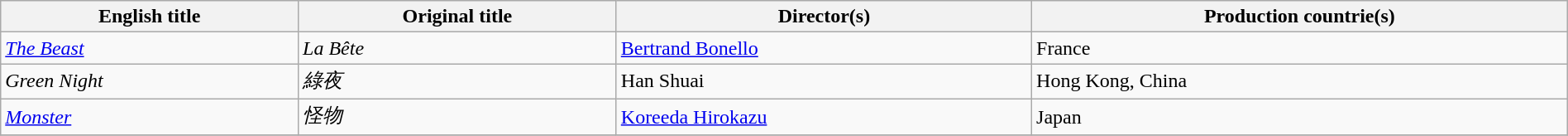<table class="sortable wikitable" style="width:100%; margin-bottom:4px" cellpadding="5">
<tr>
<th scope="col">English title</th>
<th scope="col">Original title</th>
<th scope="col">Director(s)</th>
<th scope="col">Production countrie(s)</th>
</tr>
<tr>
<td><em><a href='#'>The Beast</a></em></td>
<td><em>La Bête</em></td>
<td><a href='#'>Bertrand Bonello</a></td>
<td>France</td>
</tr>
<tr>
<td><em>Green Night</em></td>
<td><em>綠夜</em></td>
<td>Han Shuai</td>
<td>Hong Kong, China</td>
</tr>
<tr>
<td><em><a href='#'>Monster</a></em></td>
<td><em>怪物</em></td>
<td><a href='#'>Koreeda Hirokazu</a></td>
<td>Japan</td>
</tr>
<tr>
</tr>
</table>
